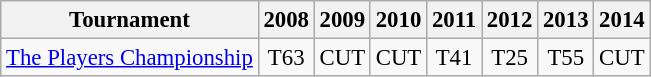<table class="wikitable" style="font-size:95%;text-align:center;">
<tr>
<th>Tournament</th>
<th>2008</th>
<th>2009</th>
<th>2010</th>
<th>2011</th>
<th>2012</th>
<th>2013</th>
<th>2014</th>
</tr>
<tr>
<td align=left><a href='#'>The Players Championship</a></td>
<td>T63</td>
<td>CUT</td>
<td>CUT</td>
<td>T41</td>
<td>T25</td>
<td>T55</td>
<td>CUT</td>
</tr>
</table>
